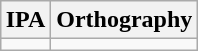<table class="wikitable" style="margin: auto;">
<tr>
<th>IPA</th>
<th>Orthography</th>
</tr>
<tr>
<td></td>
<td></td>
</tr>
</table>
